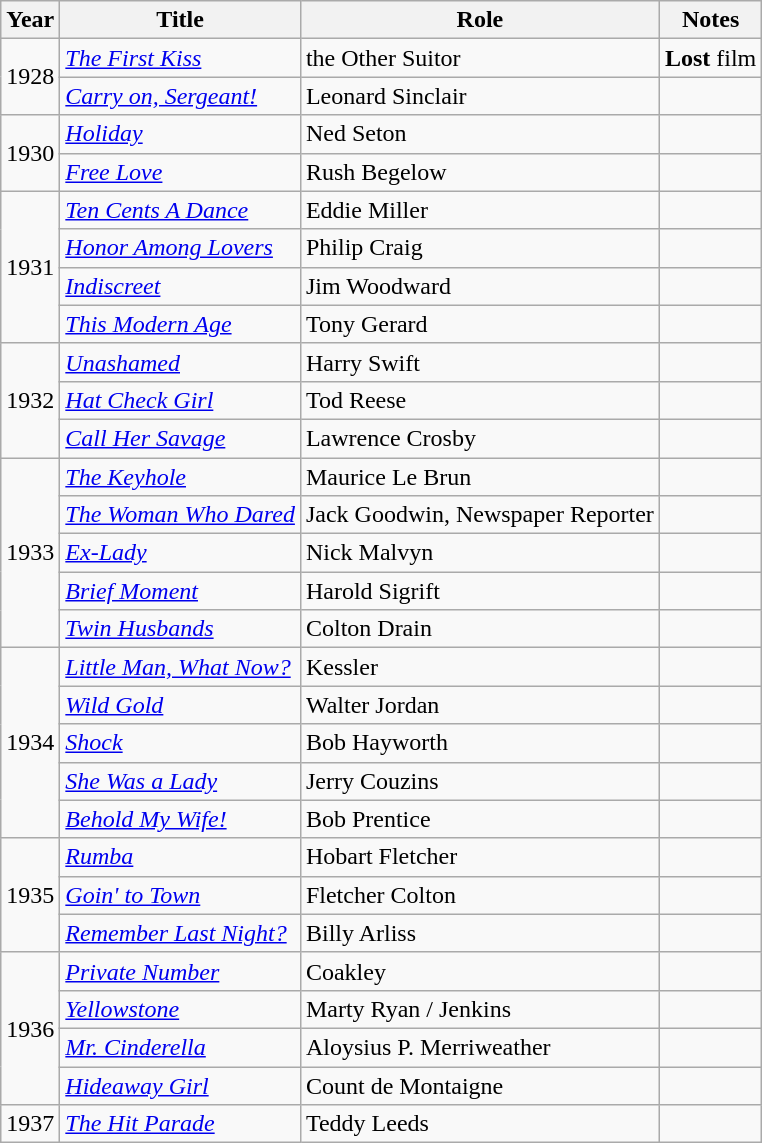<table class="wikitable">
<tr>
<th>Year</th>
<th>Title</th>
<th>Role</th>
<th>Notes</th>
</tr>
<tr>
<td rowspan=2>1928</td>
<td><em><a href='#'>The First Kiss</a></em></td>
<td>the Other Suitor</td>
<td><strong>Lost</strong> film</td>
</tr>
<tr>
<td><em><a href='#'>Carry on, Sergeant!</a></em></td>
<td>Leonard Sinclair</td>
<td></td>
</tr>
<tr>
<td rowspan=2>1930</td>
<td><em><a href='#'>Holiday</a></em></td>
<td>Ned Seton</td>
<td></td>
</tr>
<tr>
<td><em><a href='#'>Free Love</a></em></td>
<td>Rush Begelow</td>
<td></td>
</tr>
<tr>
<td rowspan=4>1931</td>
<td><em><a href='#'>Ten Cents A Dance</a></em></td>
<td>Eddie Miller</td>
<td></td>
</tr>
<tr>
<td><em><a href='#'>Honor Among Lovers</a></em></td>
<td>Philip Craig</td>
<td></td>
</tr>
<tr>
<td><em><a href='#'>Indiscreet</a></em></td>
<td>Jim Woodward</td>
<td></td>
</tr>
<tr>
<td><em><a href='#'>This Modern Age</a></em></td>
<td>Tony Gerard</td>
<td></td>
</tr>
<tr>
<td rowspan=3>1932</td>
<td><em><a href='#'>Unashamed</a></em></td>
<td>Harry Swift</td>
<td></td>
</tr>
<tr>
<td><em><a href='#'>Hat Check Girl</a></em></td>
<td>Tod Reese</td>
<td></td>
</tr>
<tr>
<td><em><a href='#'>Call Her Savage</a></em></td>
<td>Lawrence Crosby</td>
<td></td>
</tr>
<tr>
<td rowspan=5>1933</td>
<td><em><a href='#'>The Keyhole</a></em></td>
<td>Maurice Le Brun</td>
<td></td>
</tr>
<tr>
<td><em><a href='#'>The Woman Who Dared</a></em></td>
<td>Jack Goodwin, Newspaper Reporter</td>
<td></td>
</tr>
<tr>
<td><em><a href='#'>Ex-Lady</a></em></td>
<td>Nick Malvyn</td>
<td></td>
</tr>
<tr>
<td><em><a href='#'>Brief Moment</a></em></td>
<td>Harold Sigrift</td>
<td></td>
</tr>
<tr>
<td><em><a href='#'>Twin Husbands</a></em></td>
<td>Colton Drain</td>
<td></td>
</tr>
<tr>
<td rowspan=5>1934</td>
<td><em><a href='#'>Little Man, What Now?</a></em></td>
<td>Kessler</td>
<td></td>
</tr>
<tr>
<td><em><a href='#'>Wild Gold</a></em></td>
<td>Walter Jordan</td>
<td></td>
</tr>
<tr>
<td><em><a href='#'>Shock</a></em></td>
<td>Bob Hayworth</td>
<td></td>
</tr>
<tr>
<td><em><a href='#'>She Was a Lady</a></em></td>
<td>Jerry Couzins</td>
<td></td>
</tr>
<tr>
<td><em><a href='#'>Behold My Wife!</a></em></td>
<td>Bob Prentice</td>
<td></td>
</tr>
<tr>
<td rowspan=3>1935</td>
<td><em><a href='#'>Rumba</a></em></td>
<td>Hobart Fletcher</td>
<td></td>
</tr>
<tr>
<td><em><a href='#'>Goin' to Town</a></em></td>
<td>Fletcher Colton</td>
<td></td>
</tr>
<tr>
<td><em><a href='#'>Remember Last Night?</a></em></td>
<td>Billy Arliss</td>
<td></td>
</tr>
<tr>
<td rowspan=4>1936</td>
<td><em><a href='#'>Private Number</a></em></td>
<td>Coakley</td>
<td></td>
</tr>
<tr>
<td><em><a href='#'>Yellowstone</a></em></td>
<td>Marty Ryan / Jenkins</td>
<td></td>
</tr>
<tr>
<td><em><a href='#'>Mr. Cinderella</a></em></td>
<td>Aloysius P. Merriweather</td>
<td></td>
</tr>
<tr>
<td><em><a href='#'>Hideaway Girl</a></em></td>
<td>Count de Montaigne</td>
<td></td>
</tr>
<tr>
<td>1937</td>
<td><em><a href='#'>The Hit Parade</a></em></td>
<td>Teddy Leeds</td>
<td></td>
</tr>
</table>
